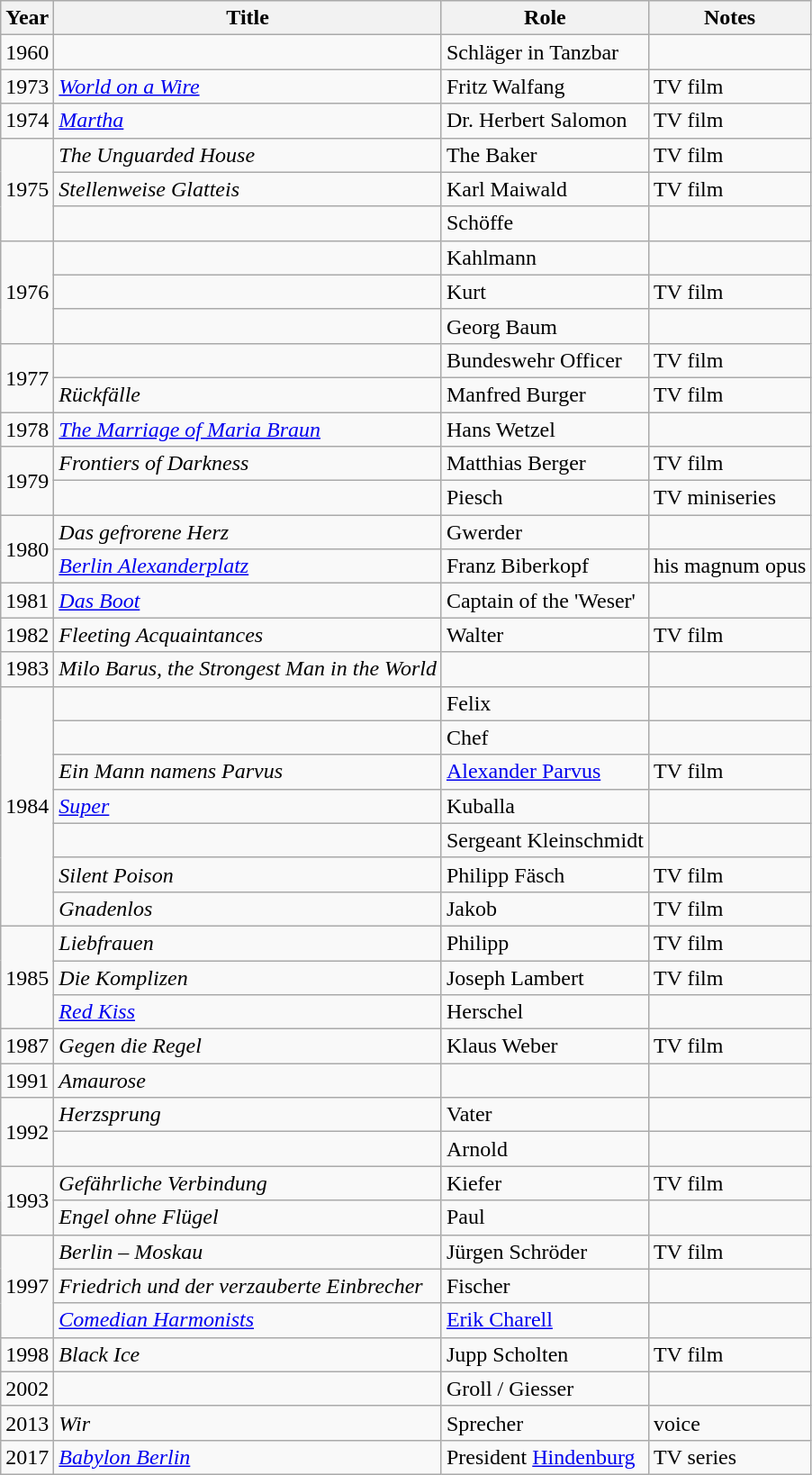<table class="wikitable">
<tr>
<th>Year</th>
<th>Title</th>
<th>Role</th>
<th>Notes</th>
</tr>
<tr>
<td>1960</td>
<td><em></em></td>
<td>Schläger in Tanzbar</td>
<td></td>
</tr>
<tr>
<td>1973</td>
<td><em><a href='#'>World on a Wire</a></em></td>
<td>Fritz Walfang</td>
<td>TV film</td>
</tr>
<tr>
<td>1974</td>
<td><em><a href='#'>Martha</a></em></td>
<td>Dr. Herbert Salomon</td>
<td>TV film</td>
</tr>
<tr>
<td rowspan=3>1975</td>
<td><em>The Unguarded House</em></td>
<td>The Baker</td>
<td>TV film</td>
</tr>
<tr>
<td><em>Stellenweise Glatteis</em></td>
<td>Karl Maiwald</td>
<td>TV film</td>
</tr>
<tr>
<td><em></em></td>
<td>Schöffe</td>
<td></td>
</tr>
<tr>
<td rowspan=3>1976</td>
<td><em></em></td>
<td>Kahlmann</td>
<td></td>
</tr>
<tr>
<td><em></em></td>
<td>Kurt</td>
<td>TV film</td>
</tr>
<tr>
<td><em></em></td>
<td>Georg Baum</td>
<td></td>
</tr>
<tr>
<td rowspan=2>1977</td>
<td><em></em></td>
<td>Bundeswehr Officer</td>
<td>TV film</td>
</tr>
<tr>
<td><em>Rückfälle</em></td>
<td>Manfred Burger</td>
<td>TV film</td>
</tr>
<tr>
<td>1978</td>
<td><em><a href='#'>The Marriage of Maria Braun</a></em></td>
<td>Hans Wetzel</td>
<td></td>
</tr>
<tr>
<td rowspan=2>1979</td>
<td><em>Frontiers of Darkness</em></td>
<td>Matthias Berger</td>
<td>TV film</td>
</tr>
<tr>
<td><em></em></td>
<td>Piesch</td>
<td>TV miniseries</td>
</tr>
<tr>
<td rowspan=2>1980</td>
<td><em>Das gefrorene Herz</em></td>
<td>Gwerder</td>
<td></td>
</tr>
<tr>
<td><em><a href='#'>Berlin Alexanderplatz</a></em></td>
<td>Franz Biberkopf</td>
<td>his magnum opus</td>
</tr>
<tr>
<td>1981</td>
<td><em><a href='#'>Das Boot</a></em></td>
<td>Captain of the 'Weser'</td>
<td></td>
</tr>
<tr>
<td>1982</td>
<td><em>Fleeting Acquaintances</em></td>
<td>Walter</td>
<td>TV film</td>
</tr>
<tr>
<td>1983</td>
<td><em>Milo Barus, the Strongest Man in the World</em></td>
<td></td>
<td></td>
</tr>
<tr>
<td rowspan=7>1984</td>
<td><em></em></td>
<td>Felix</td>
<td></td>
</tr>
<tr>
<td><em></em></td>
<td>Chef</td>
<td></td>
</tr>
<tr>
<td><em>Ein Mann namens Parvus</em></td>
<td><a href='#'>Alexander Parvus</a></td>
<td>TV film</td>
</tr>
<tr>
<td><em><a href='#'>Super</a></em></td>
<td>Kuballa</td>
<td></td>
</tr>
<tr>
<td><em></em></td>
<td>Sergeant Kleinschmidt</td>
<td></td>
</tr>
<tr>
<td><em>Silent Poison</em></td>
<td>Philipp Fäsch</td>
<td>TV film</td>
</tr>
<tr>
<td><em>Gnadenlos</em></td>
<td>Jakob</td>
<td>TV film</td>
</tr>
<tr>
<td rowspan=3>1985</td>
<td><em>Liebfrauen</em></td>
<td>Philipp</td>
<td>TV film</td>
</tr>
<tr>
<td><em>Die Komplizen</em></td>
<td>Joseph Lambert</td>
<td>TV film</td>
</tr>
<tr>
<td><em><a href='#'>Red Kiss</a></em></td>
<td>Herschel</td>
<td></td>
</tr>
<tr>
<td>1987</td>
<td><em>Gegen die Regel</em></td>
<td>Klaus Weber</td>
<td>TV film</td>
</tr>
<tr>
<td>1991</td>
<td><em>Amaurose</em></td>
<td></td>
<td></td>
</tr>
<tr>
<td rowspan=2>1992</td>
<td><em>Herzsprung</em></td>
<td>Vater</td>
<td></td>
</tr>
<tr>
<td><em></em></td>
<td>Arnold</td>
<td></td>
</tr>
<tr>
<td rowspan=2>1993</td>
<td><em>Gefährliche Verbindung</em></td>
<td>Kiefer</td>
<td>TV film</td>
</tr>
<tr>
<td><em>Engel ohne Flügel</em></td>
<td>Paul</td>
<td></td>
</tr>
<tr>
<td rowspan=3>1997</td>
<td><em>Berlin – Moskau</em></td>
<td>Jürgen Schröder</td>
<td>TV film</td>
</tr>
<tr>
<td><em>Friedrich und der verzauberte Einbrecher</em></td>
<td>Fischer</td>
<td></td>
</tr>
<tr>
<td><em><a href='#'>Comedian Harmonists</a></em></td>
<td><a href='#'>Erik Charell</a></td>
<td></td>
</tr>
<tr>
<td>1998</td>
<td><em>Black Ice</em></td>
<td>Jupp Scholten</td>
<td>TV film</td>
</tr>
<tr>
<td>2002</td>
<td><em></em></td>
<td>Groll / Giesser</td>
<td></td>
</tr>
<tr>
<td>2013</td>
<td><em>Wir</em></td>
<td>Sprecher</td>
<td>voice</td>
</tr>
<tr>
<td>2017</td>
<td><em><a href='#'>Babylon Berlin</a></em></td>
<td>President <a href='#'>Hindenburg</a></td>
<td>TV series</td>
</tr>
</table>
